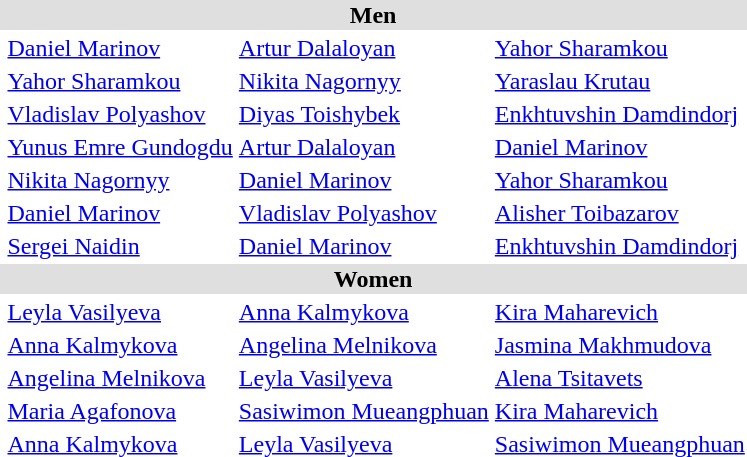<table>
<tr style="background:#dfdfdf;">
<td colspan="7" style="text-align:center;"><strong>Men</strong></td>
</tr>
<tr>
<th scope=row style="text-align:left"></th>
<td> <a href='#'>Daniel Marinov</a></td>
<td> <a href='#'>Artur Dalaloyan</a></td>
<td> <a href='#'>Yahor Sharamkou</a></td>
</tr>
<tr>
<th scope=row style="text-align:left"></th>
<td> <a href='#'>Yahor Sharamkou</a></td>
<td> <a href='#'>Nikita Nagornyy</a></td>
<td> <a href='#'>Yaraslau Krutau</a></td>
</tr>
<tr>
<th scope=row style="text-align:left"></th>
<td> <a href='#'>Vladislav Polyashov</a></td>
<td> <a href='#'>Diyas Toishybek</a></td>
<td> <a href='#'>Enkhtuvshin Damdindorj</a></td>
</tr>
<tr>
<th scope=row style="text-align:left"></th>
<td> <a href='#'>Yunus Emre Gundogdu</a></td>
<td> <a href='#'>Artur Dalaloyan</a></td>
<td> <a href='#'>Daniel Marinov</a></td>
</tr>
<tr>
<th scope=row style="text-align:left"></th>
<td> <a href='#'>Nikita Nagornyy</a></td>
<td> <a href='#'>Daniel Marinov</a></td>
<td> <a href='#'>Yahor Sharamkou</a></td>
</tr>
<tr>
<th scope=row style="text-align:left"></th>
<td> <a href='#'>Daniel Marinov</a></td>
<td> <a href='#'>Vladislav Polyashov</a></td>
<td> <a href='#'>Alisher Toibazarov</a></td>
</tr>
<tr>
<th scope=row style="text-align:left"></th>
<td> <a href='#'>Sergei Naidin</a></td>
<td> <a href='#'>Daniel Marinov</a></td>
<td> <a href='#'>Enkhtuvshin Damdindorj</a></td>
</tr>
<tr style="background:#dfdfdf;">
<td colspan="7" style="text-align:center;"><strong>Women</strong></td>
</tr>
<tr>
<th scope=row style="text-align:left"></th>
<td> <a href='#'>Leyla Vasilyeva</a></td>
<td> <a href='#'>Anna Kalmykova</a></td>
<td> <a href='#'>Kira Maharevich</a></td>
</tr>
<tr>
<th scope=row style="text-align:left"></th>
<td> <a href='#'>Anna Kalmykova</a></td>
<td> <a href='#'>Angelina Melnikova</a></td>
<td> <a href='#'>Jasmina Makhmudova</a></td>
</tr>
<tr>
<th scope=row style="text-align:left"></th>
<td> <a href='#'>Angelina Melnikova</a></td>
<td> <a href='#'>Leyla Vasilyeva</a></td>
<td> <a href='#'>Alena Tsitavets</a></td>
</tr>
<tr>
<th scope=row style="text-align:left"></th>
<td> <a href='#'>Maria Agafonova</a></td>
<td> <a href='#'>Sasiwimon Mueangphuan</a></td>
<td> <a href='#'>Kira Maharevich</a></td>
</tr>
<tr>
<th scope=row style="text-align:left"></th>
<td> <a href='#'>Anna Kalmykova</a></td>
<td> <a href='#'>Leyla Vasilyeva</a></td>
<td> <a href='#'>Sasiwimon Mueangphuan</a></td>
</tr>
</table>
